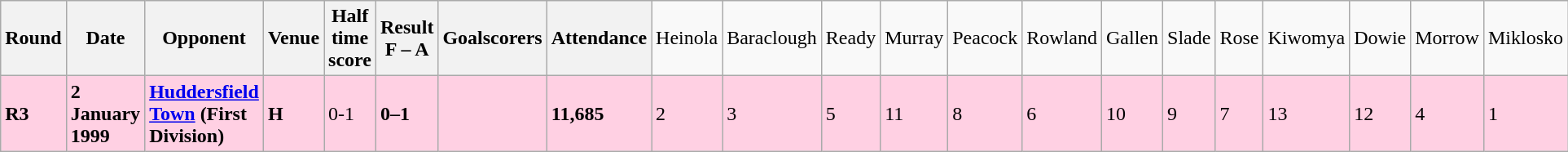<table class="wikitable">
<tr>
<th><strong>Round</strong></th>
<th><strong>Date</strong></th>
<th><strong>Opponent</strong></th>
<th><strong>Venue</strong></th>
<th><strong>Half time score</strong></th>
<th><strong>Result</strong><br><strong>F – A</strong></th>
<th><strong>Goalscorers</strong></th>
<th><strong>Attendance</strong></th>
<td>Heinola</td>
<td>Baraclough</td>
<td>Ready</td>
<td>Murray</td>
<td>Peacock</td>
<td>Rowland</td>
<td>Gallen</td>
<td>Slade</td>
<td>Rose</td>
<td>Kiwomya</td>
<td>Dowie</td>
<td>Morrow</td>
<td>Miklosko</td>
</tr>
<tr style="background-color: #ffd0e3;">
<td><strong>R3</strong></td>
<td><strong>2 January 1999</strong></td>
<td><strong><a href='#'>Huddersfield Town</a> (First Division)</strong></td>
<td><strong>H</strong></td>
<td>0-1</td>
<td><strong>0–1</strong></td>
<td></td>
<td><strong>11,685</strong></td>
<td>2</td>
<td>3</td>
<td>5</td>
<td>11</td>
<td>8</td>
<td>6</td>
<td>10</td>
<td>9</td>
<td>7</td>
<td>13</td>
<td>12</td>
<td>4</td>
<td>1</td>
</tr>
</table>
